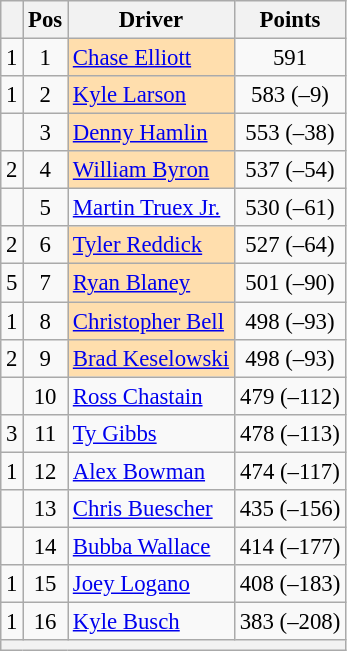<table class="wikitable" style="font-size: 95%;">
<tr>
<th></th>
<th>Pos</th>
<th>Driver</th>
<th>Points</th>
</tr>
<tr>
<td align="left"> 1</td>
<td style="text-align:center;">1</td>
<td style="background:#FFDEAD;"><a href='#'>Chase Elliott</a></td>
<td style="text-align:center;">591</td>
</tr>
<tr>
<td align="left"> 1</td>
<td style="text-align:center;">2</td>
<td style="background:#FFDEAD;"><a href='#'>Kyle Larson</a></td>
<td style="text-align:center;">583 (–9)</td>
</tr>
<tr>
<td align="left"></td>
<td style="text-align:center;">3</td>
<td style="background:#FFDEAD;"><a href='#'>Denny Hamlin</a></td>
<td style="text-align:center;">553 (–38)</td>
</tr>
<tr>
<td align="left"> 2</td>
<td style="text-align:center;">4</td>
<td style="background:#FFDEAD;"><a href='#'>William Byron</a></td>
<td style="text-align:center;">537 (–54)</td>
</tr>
<tr>
<td align="left"></td>
<td style="text-align:center;">5</td>
<td><a href='#'>Martin Truex Jr.</a></td>
<td style="text-align:center;">530 (–61)</td>
</tr>
<tr>
<td align="left"> 2</td>
<td style="text-align:center;">6</td>
<td style="background:#FFDEAD;"><a href='#'>Tyler Reddick</a></td>
<td style="text-align:center;">527 (–64)</td>
</tr>
<tr>
<td align="left"> 5</td>
<td style="text-align:center;">7</td>
<td style="background:#FFDEAD;"><a href='#'>Ryan Blaney</a></td>
<td style="text-align:center;">501 (–90)</td>
</tr>
<tr>
<td align="left"> 1</td>
<td style="text-align:center;">8</td>
<td style="background:#FFDEAD;"><a href='#'>Christopher Bell</a></td>
<td style="text-align:center;">498 (–93)</td>
</tr>
<tr>
<td align="left"> 2</td>
<td style="text-align:center;">9</td>
<td style="background:#FFDEAD;"><a href='#'>Brad Keselowski</a></td>
<td style="text-align:center;">498 (–93)</td>
</tr>
<tr>
<td align="left"></td>
<td style="text-align:center;">10</td>
<td><a href='#'>Ross Chastain</a></td>
<td style="text-align:center;">479 (–112)</td>
</tr>
<tr>
<td align="left"> 3</td>
<td style="text-align:center;">11</td>
<td><a href='#'>Ty Gibbs</a></td>
<td style="text-align:center;">478 (–113)</td>
</tr>
<tr>
<td align="left"> 1</td>
<td style="text-align:center;">12</td>
<td><a href='#'>Alex Bowman</a></td>
<td style="text-align:center;">474 (–117)</td>
</tr>
<tr>
<td align="left"></td>
<td style="text-align:center;">13</td>
<td><a href='#'>Chris Buescher</a></td>
<td style="text-align:center;">435 (–156)</td>
</tr>
<tr>
<td align="left"></td>
<td style="text-align:center;">14</td>
<td><a href='#'>Bubba Wallace</a></td>
<td style="text-align:center;">414 (–177)</td>
</tr>
<tr>
<td align="left"> 1</td>
<td style="text-align:center;">15</td>
<td><a href='#'>Joey Logano</a></td>
<td style="text-align:center;">408 (–183)</td>
</tr>
<tr>
<td align="left"> 1</td>
<td style="text-align:center;">16</td>
<td><a href='#'>Kyle Busch</a></td>
<td style="text-align:center;">383 (–208)</td>
</tr>
<tr class="sortbottom">
<th colspan="9"></th>
</tr>
</table>
